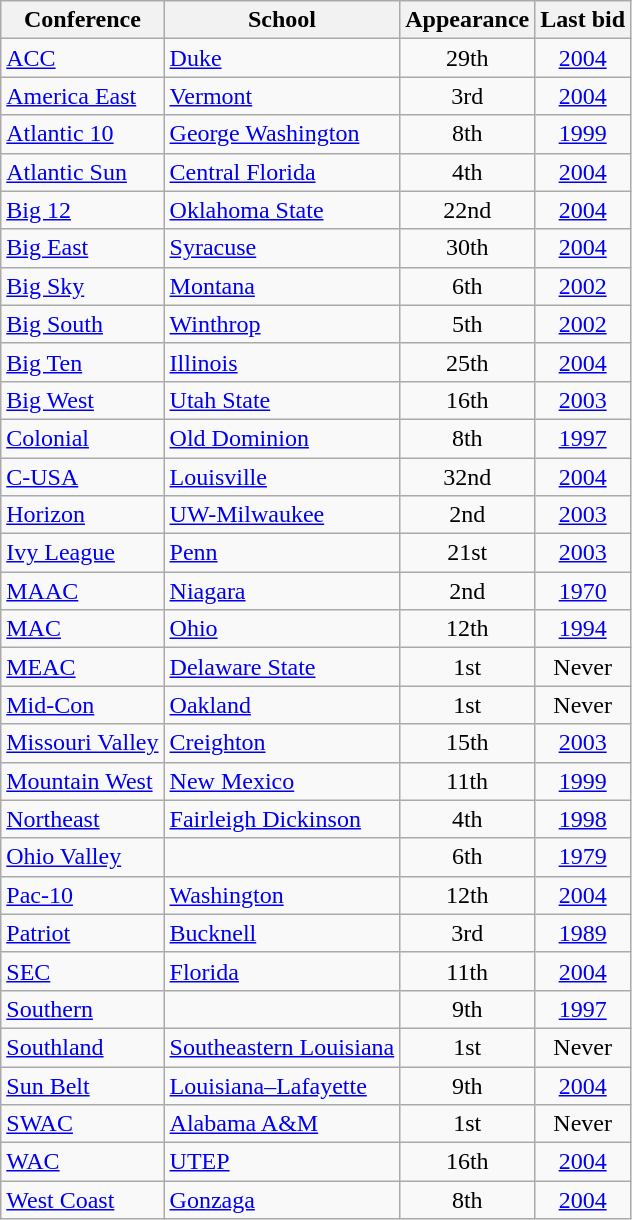<table class="wikitable sortable" style="text-align: center;">
<tr>
<th>Conference</th>
<th>School</th>
<th data-sort-type="number">Appearance</th>
<th>Last bid</th>
</tr>
<tr>
<td align=left><a href='#'>ACC</a></td>
<td align=left><a href='#'>Duke</a></td>
<td>29th</td>
<td><a href='#'>2004</a></td>
</tr>
<tr>
<td align=left><a href='#'>America East</a></td>
<td align=left><a href='#'>Vermont</a></td>
<td>3rd</td>
<td><a href='#'>2004</a></td>
</tr>
<tr>
<td align=left><a href='#'>Atlantic 10</a></td>
<td align=left><a href='#'>George Washington</a></td>
<td>8th</td>
<td><a href='#'>1999</a></td>
</tr>
<tr>
<td align=left><a href='#'>Atlantic Sun</a></td>
<td align=left><a href='#'>Central Florida</a></td>
<td>4th</td>
<td><a href='#'>2004</a></td>
</tr>
<tr>
<td align=left><a href='#'>Big 12</a></td>
<td align=left><a href='#'>Oklahoma State</a></td>
<td>22nd</td>
<td><a href='#'>2004</a></td>
</tr>
<tr>
<td align=left><a href='#'>Big East</a></td>
<td align=left><a href='#'>Syracuse</a></td>
<td>30th</td>
<td><a href='#'>2004</a></td>
</tr>
<tr>
<td align=left><a href='#'>Big Sky</a></td>
<td align=left><a href='#'>Montana</a></td>
<td>6th</td>
<td><a href='#'>2002</a></td>
</tr>
<tr>
<td align=left><a href='#'>Big South</a></td>
<td align=left><a href='#'>Winthrop</a></td>
<td>5th</td>
<td><a href='#'>2002</a></td>
</tr>
<tr>
<td align=left><a href='#'>Big Ten</a></td>
<td align=left><a href='#'>Illinois</a></td>
<td>25th</td>
<td><a href='#'>2004</a></td>
</tr>
<tr>
<td align=left><a href='#'>Big West</a></td>
<td align=left><a href='#'>Utah State</a></td>
<td>16th</td>
<td><a href='#'>2003</a></td>
</tr>
<tr>
<td align=left><a href='#'>Colonial</a></td>
<td align=left><a href='#'>Old Dominion</a></td>
<td>8th</td>
<td><a href='#'>1997</a></td>
</tr>
<tr>
<td align=left><a href='#'>C-USA</a></td>
<td align=left><a href='#'>Louisville</a></td>
<td>32nd</td>
<td><a href='#'>2004</a></td>
</tr>
<tr>
<td align=left><a href='#'>Horizon</a></td>
<td align=left><a href='#'>UW-Milwaukee</a></td>
<td>2nd</td>
<td><a href='#'>2003</a></td>
</tr>
<tr>
<td align=left><a href='#'>Ivy League</a></td>
<td align=left><a href='#'>Penn</a></td>
<td>21st</td>
<td><a href='#'>2003</a></td>
</tr>
<tr>
<td align=left><a href='#'>MAAC</a></td>
<td align=left><a href='#'>Niagara</a></td>
<td>2nd</td>
<td><a href='#'>1970</a></td>
</tr>
<tr>
<td align=left><a href='#'>MAC</a></td>
<td align=left><a href='#'>Ohio</a></td>
<td>12th</td>
<td><a href='#'>1994</a></td>
</tr>
<tr>
<td align=left><a href='#'>MEAC</a></td>
<td align=left><a href='#'>Delaware State</a></td>
<td>1st</td>
<td>Never</td>
</tr>
<tr>
<td align=left><a href='#'>Mid-Con</a></td>
<td align=left><a href='#'>Oakland</a></td>
<td>1st</td>
<td>Never</td>
</tr>
<tr>
<td align=left><a href='#'>Missouri Valley</a></td>
<td align=left><a href='#'>Creighton</a></td>
<td>15th</td>
<td><a href='#'>2003</a></td>
</tr>
<tr>
<td align=left><a href='#'>Mountain West</a></td>
<td align=left><a href='#'>New Mexico</a></td>
<td>11th</td>
<td><a href='#'>1999</a></td>
</tr>
<tr>
<td align=left><a href='#'>Northeast</a></td>
<td align=left><a href='#'>Fairleigh Dickinson</a></td>
<td>4th</td>
<td><a href='#'>1998</a></td>
</tr>
<tr>
<td align=left><a href='#'>Ohio Valley</a></td>
<td align=left></td>
<td>6th</td>
<td><a href='#'>1979</a></td>
</tr>
<tr>
<td align=left><a href='#'>Pac-10</a></td>
<td align=left><a href='#'>Washington</a></td>
<td>12th</td>
<td><a href='#'>2004</a></td>
</tr>
<tr>
<td align=left><a href='#'>Patriot</a></td>
<td align=left><a href='#'>Bucknell</a></td>
<td>3rd</td>
<td><a href='#'>1989</a></td>
</tr>
<tr>
<td align=left><a href='#'>SEC</a></td>
<td align=left><a href='#'>Florida</a></td>
<td>11th</td>
<td><a href='#'>2004</a></td>
</tr>
<tr>
<td align=left><a href='#'>Southern</a></td>
<td align=left></td>
<td>9th</td>
<td><a href='#'>1997</a></td>
</tr>
<tr>
<td align=left><a href='#'>Southland</a></td>
<td align=left><a href='#'>Southeastern Louisiana</a></td>
<td>1st</td>
<td>Never</td>
</tr>
<tr>
<td align=left><a href='#'>Sun Belt</a></td>
<td align=left><a href='#'>Louisiana–Lafayette</a></td>
<td>9th</td>
<td><a href='#'>2004</a></td>
</tr>
<tr>
<td align=left><a href='#'>SWAC</a></td>
<td align=left><a href='#'>Alabama A&M</a></td>
<td>1st</td>
<td>Never</td>
</tr>
<tr>
<td align=left><a href='#'>WAC</a></td>
<td align=left><a href='#'>UTEP</a></td>
<td>16th</td>
<td><a href='#'>2004</a></td>
</tr>
<tr>
<td align=left><a href='#'>West Coast</a></td>
<td align=left><a href='#'>Gonzaga</a></td>
<td>8th</td>
<td><a href='#'>2004</a></td>
</tr>
</table>
